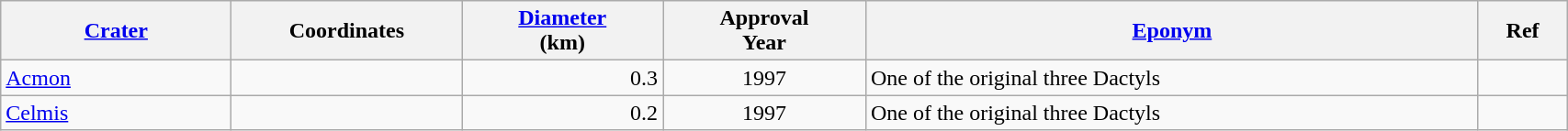<table class="wikitable sortable" style="min-width: 90%">
<tr>
<th style="width:10em"><a href='#'>Crater</a></th>
<th style="width:10em">Coordinates</th>
<th><a href='#'>Diameter</a><br>(km)</th>
<th>Approval<br>Year</th>
<th class="unsortable"><a href='#'>Eponym</a></th>
<th class="unsortable">Ref</th>
</tr>
<tr id="Acmon">
<td><a href='#'>Acmon</a></td>
<td></td>
<td align=right>0.3</td>
<td align=center>1997</td>
<td>One of the original three Dactyls</td>
<td></td>
</tr>
<tr id="Celmis">
<td><a href='#'>Celmis</a></td>
<td></td>
<td align=right>0.2</td>
<td align=center>1997</td>
<td>One of the original three Dactyls</td>
<td></td>
</tr>
</table>
